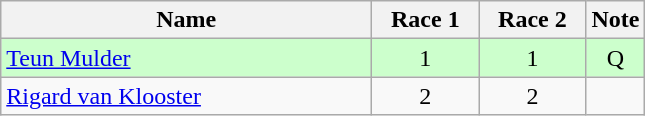<table class="wikitable" style="text-align:center;">
<tr>
<th style="width:15em">Name</th>
<th style="width:4em">Race 1</th>
<th style="width:4em">Race 2</th>
<th>Note</th>
</tr>
<tr bgcolor=ccffcc>
<td align=left><a href='#'>Teun Mulder</a></td>
<td>1</td>
<td>1</td>
<td>Q</td>
</tr>
<tr>
<td align=left><a href='#'>Rigard van Klooster</a></td>
<td>2</td>
<td>2</td>
<td></td>
</tr>
</table>
